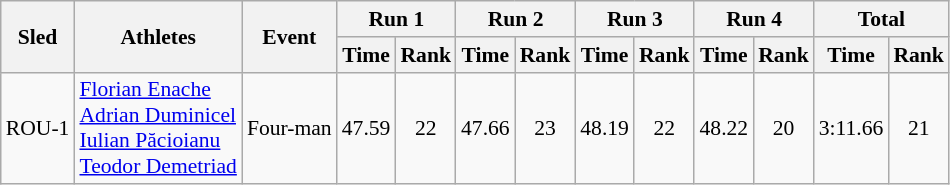<table class="wikitable"  border="1" style="font-size:90%">
<tr>
<th rowspan="2">Sled</th>
<th rowspan="2">Athletes</th>
<th rowspan="2">Event</th>
<th colspan="2">Run 1</th>
<th colspan="2">Run 2</th>
<th colspan="2">Run 3</th>
<th colspan="2">Run 4</th>
<th colspan="2">Total</th>
</tr>
<tr>
<th>Time</th>
<th>Rank</th>
<th>Time</th>
<th>Rank</th>
<th>Time</th>
<th>Rank</th>
<th>Time</th>
<th>Rank</th>
<th>Time</th>
<th>Rank</th>
</tr>
<tr>
<td align="center">ROU-1</td>
<td><a href='#'>Florian Enache</a><br><a href='#'>Adrian Duminicel</a><br><a href='#'>Iulian Păcioianu</a><br><a href='#'>Teodor Demetriad</a></td>
<td>Four-man</td>
<td align="center">47.59</td>
<td align="center">22</td>
<td align="center">47.66</td>
<td align="center">23</td>
<td align="center">48.19</td>
<td align="center">22</td>
<td align="center">48.22</td>
<td align="center">20</td>
<td align="center">3:11.66</td>
<td align="center">21</td>
</tr>
</table>
